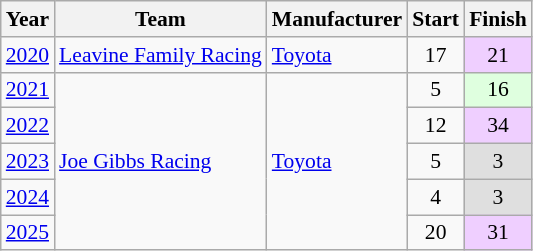<table class="wikitable" style="font-size: 90%;">
<tr>
<th>Year</th>
<th>Team</th>
<th>Manufacturer</th>
<th>Start</th>
<th>Finish</th>
</tr>
<tr>
<td><a href='#'>2020</a></td>
<td><a href='#'>Leavine Family Racing</a></td>
<td><a href='#'>Toyota</a></td>
<td align=center>17</td>
<td align=center style="background:#EFCFFF;">21</td>
</tr>
<tr>
<td><a href='#'>2021</a></td>
<td rowspan=5><a href='#'>Joe Gibbs Racing</a></td>
<td rowspan=5><a href='#'>Toyota</a></td>
<td align=center>5</td>
<td align=center style="background:#DFFFDF;">16</td>
</tr>
<tr>
<td><a href='#'>2022</a></td>
<td align=center>12</td>
<td align=center style="background:#EFCFFF;">34</td>
</tr>
<tr>
<td><a href='#'>2023</a></td>
<td align=center>5</td>
<td align=center style="background:#DFDFDF;">3</td>
</tr>
<tr>
<td><a href='#'>2024</a></td>
<td align=center>4</td>
<td align=center style="background:#DFDFDF;">3</td>
</tr>
<tr>
<td><a href='#'>2025</a></td>
<td align=center>20</td>
<td align=center style="background:#EFCFFF;">31</td>
</tr>
</table>
